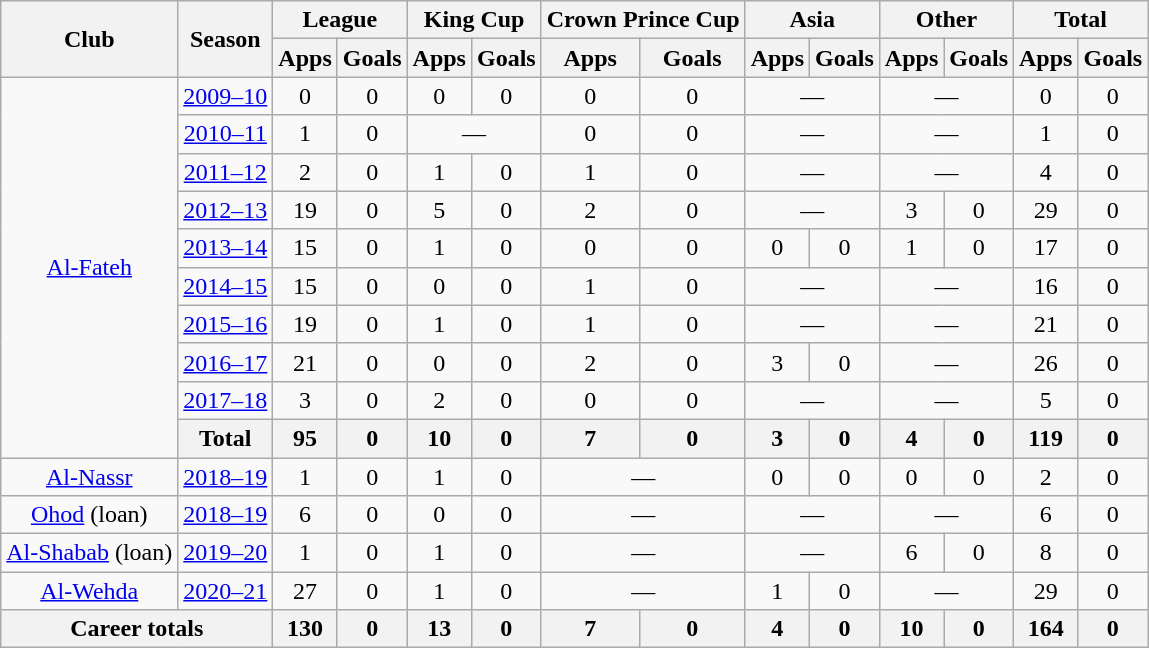<table class="wikitable" style="text-align: center">
<tr>
<th rowspan=2>Club</th>
<th rowspan=2>Season</th>
<th colspan=2>League</th>
<th colspan=2>King Cup</th>
<th colspan=2>Crown Prince Cup</th>
<th colspan=2>Asia</th>
<th colspan=2>Other</th>
<th colspan=2>Total</th>
</tr>
<tr>
<th>Apps</th>
<th>Goals</th>
<th>Apps</th>
<th>Goals</th>
<th>Apps</th>
<th>Goals</th>
<th>Apps</th>
<th>Goals</th>
<th>Apps</th>
<th>Goals</th>
<th>Apps</th>
<th>Goals</th>
</tr>
<tr>
<td rowspan=10><a href='#'>Al-Fateh</a></td>
<td><a href='#'>2009–10</a></td>
<td>0</td>
<td>0</td>
<td>0</td>
<td>0</td>
<td>0</td>
<td>0</td>
<td colspan=2>—</td>
<td colspan=2>—</td>
<td>0</td>
<td>0</td>
</tr>
<tr>
<td><a href='#'>2010–11</a></td>
<td>1</td>
<td>0</td>
<td colspan=2>—</td>
<td>0</td>
<td>0</td>
<td colspan=2>—</td>
<td colspan=2>—</td>
<td>1</td>
<td>0</td>
</tr>
<tr>
<td><a href='#'>2011–12</a></td>
<td>2</td>
<td>0</td>
<td>1</td>
<td>0</td>
<td>1</td>
<td>0</td>
<td colspan=2>—</td>
<td colspan=2>—</td>
<td>4</td>
<td>0</td>
</tr>
<tr>
<td><a href='#'>2012–13</a></td>
<td>19</td>
<td>0</td>
<td>5</td>
<td>0</td>
<td>2</td>
<td>0</td>
<td colspan=2>—</td>
<td>3</td>
<td>0</td>
<td>29</td>
<td>0</td>
</tr>
<tr>
<td><a href='#'>2013–14</a></td>
<td>15</td>
<td>0</td>
<td>1</td>
<td>0</td>
<td>0</td>
<td>0</td>
<td>0</td>
<td>0</td>
<td>1</td>
<td>0</td>
<td>17</td>
<td>0</td>
</tr>
<tr>
<td><a href='#'>2014–15</a></td>
<td>15</td>
<td>0</td>
<td>0</td>
<td>0</td>
<td>1</td>
<td>0</td>
<td colspan=2>—</td>
<td colspan=2>—</td>
<td>16</td>
<td>0</td>
</tr>
<tr>
<td><a href='#'>2015–16</a></td>
<td>19</td>
<td>0</td>
<td>1</td>
<td>0</td>
<td>1</td>
<td>0</td>
<td colspan=2>—</td>
<td colspan=2>—</td>
<td>21</td>
<td>0</td>
</tr>
<tr>
<td><a href='#'>2016–17</a></td>
<td>21</td>
<td>0</td>
<td>0</td>
<td>0</td>
<td>2</td>
<td>0</td>
<td>3</td>
<td>0</td>
<td colspan=2>—</td>
<td>26</td>
<td>0</td>
</tr>
<tr>
<td><a href='#'>2017–18</a></td>
<td>3</td>
<td>0</td>
<td>2</td>
<td>0</td>
<td>0</td>
<td>0</td>
<td colspan=2>—</td>
<td colspan=2>—</td>
<td>5</td>
<td>0</td>
</tr>
<tr>
<th>Total</th>
<th>95</th>
<th>0</th>
<th>10</th>
<th>0</th>
<th>7</th>
<th>0</th>
<th>3</th>
<th>0</th>
<th>4</th>
<th>0</th>
<th>119</th>
<th>0</th>
</tr>
<tr>
<td rowspan=1><a href='#'>Al-Nassr</a></td>
<td><a href='#'>2018–19</a></td>
<td>1</td>
<td>0</td>
<td>1</td>
<td>0</td>
<td colspan=2>—</td>
<td>0</td>
<td>0</td>
<td>0</td>
<td>0</td>
<td>2</td>
<td>0</td>
</tr>
<tr>
<td rowspan=1><a href='#'>Ohod</a> (loan)</td>
<td><a href='#'>2018–19</a></td>
<td>6</td>
<td>0</td>
<td>0</td>
<td>0</td>
<td colspan=2>—</td>
<td colspan=2>—</td>
<td colspan=2>—</td>
<td>6</td>
<td>0</td>
</tr>
<tr>
<td rowspan=1><a href='#'>Al-Shabab</a> (loan)</td>
<td><a href='#'>2019–20</a></td>
<td>1</td>
<td>0</td>
<td>1</td>
<td>0</td>
<td colspan=2>—</td>
<td colspan=2>—</td>
<td>6</td>
<td>0</td>
<td>8</td>
<td>0</td>
</tr>
<tr>
<td rowspan=1><a href='#'>Al-Wehda</a></td>
<td><a href='#'>2020–21</a></td>
<td>27</td>
<td>0</td>
<td>1</td>
<td>0</td>
<td colspan=2>—</td>
<td>1</td>
<td>0</td>
<td colspan=2>—</td>
<td>29</td>
<td>0</td>
</tr>
<tr>
<th colspan=2>Career totals</th>
<th>130</th>
<th>0</th>
<th>13</th>
<th>0</th>
<th>7</th>
<th>0</th>
<th>4</th>
<th>0</th>
<th>10</th>
<th>0</th>
<th>164</th>
<th>0</th>
</tr>
</table>
